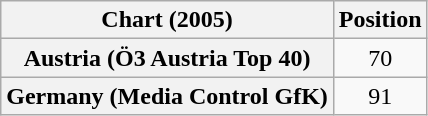<table class="wikitable sortable plainrowheaders" style="text-align:center">
<tr>
<th>Chart (2005)</th>
<th>Position</th>
</tr>
<tr>
<th scope="row">Austria (Ö3 Austria Top 40)</th>
<td>70</td>
</tr>
<tr>
<th scope="row">Germany (Media Control GfK)</th>
<td>91</td>
</tr>
</table>
